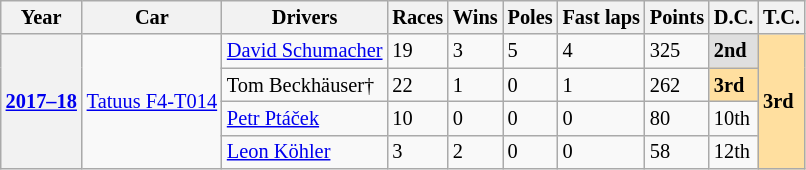<table class="wikitable" style="font-size:85%">
<tr>
<th>Year</th>
<th>Car</th>
<th>Drivers</th>
<th>Races</th>
<th>Wins</th>
<th>Poles</th>
<th>Fast laps</th>
<th>Points</th>
<th>D.C.</th>
<th>T.C.</th>
</tr>
<tr>
<th rowspan="4"><a href='#'>2017–18</a></th>
<td rowspan="4"><a href='#'>Tatuus F4-T014</a></td>
<td> <a href='#'>David Schumacher</a></td>
<td>19</td>
<td>3</td>
<td>5</td>
<td>4</td>
<td>325</td>
<td style="background:#DFDFDF;"><strong>2nd</strong></td>
<td rowspan="4" style="background:#FFDF9F;"><strong>3rd</strong></td>
</tr>
<tr>
<td> Tom Beckhäuser†</td>
<td>22</td>
<td>1</td>
<td>0</td>
<td>1</td>
<td>262</td>
<td style="background:#FFDF9F;"><strong>3rd</strong></td>
</tr>
<tr>
<td> <a href='#'>Petr Ptáček</a></td>
<td>10</td>
<td>0</td>
<td>0</td>
<td>0</td>
<td>80</td>
<td>10th</td>
</tr>
<tr>
<td> <a href='#'>Leon Köhler</a></td>
<td>3</td>
<td>2</td>
<td>0</td>
<td>0</td>
<td>58</td>
<td>12th</td>
</tr>
</table>
